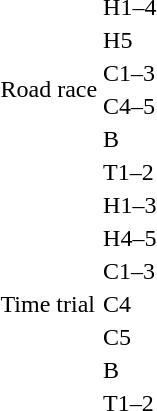<table>
<tr>
<td rowspan=6>Road race<br></td>
<td>H1–4<br></td>
<td></td>
<td></td>
<td></td>
</tr>
<tr>
<td>H5<br></td>
<td></td>
<td></td>
<td></td>
</tr>
<tr>
<td>C1–3<br></td>
<td></td>
<td></td>
<td></td>
</tr>
<tr>
<td>C4–5<br></td>
<td></td>
<td></td>
<td></td>
</tr>
<tr>
<td>B<br></td>
<td></td>
<td></td>
<td></td>
</tr>
<tr>
<td>T1–2<br></td>
<td></td>
<td></td>
<td></td>
</tr>
<tr>
<td rowspan=7>Time trial<br></td>
<td>H1–3<br></td>
<td></td>
<td></td>
<td></td>
</tr>
<tr>
<td>H4–5<br></td>
<td></td>
<td></td>
<td></td>
</tr>
<tr>
<td>C1–3<br></td>
<td></td>
<td></td>
<td></td>
</tr>
<tr>
<td>C4<br></td>
<td></td>
<td></td>
<td></td>
</tr>
<tr>
<td>C5<br></td>
<td></td>
<td></td>
<td></td>
</tr>
<tr>
<td>B<br></td>
<td></td>
<td></td>
<td></td>
</tr>
<tr>
<td>T1–2<br></td>
<td></td>
<td></td>
<td></td>
</tr>
</table>
